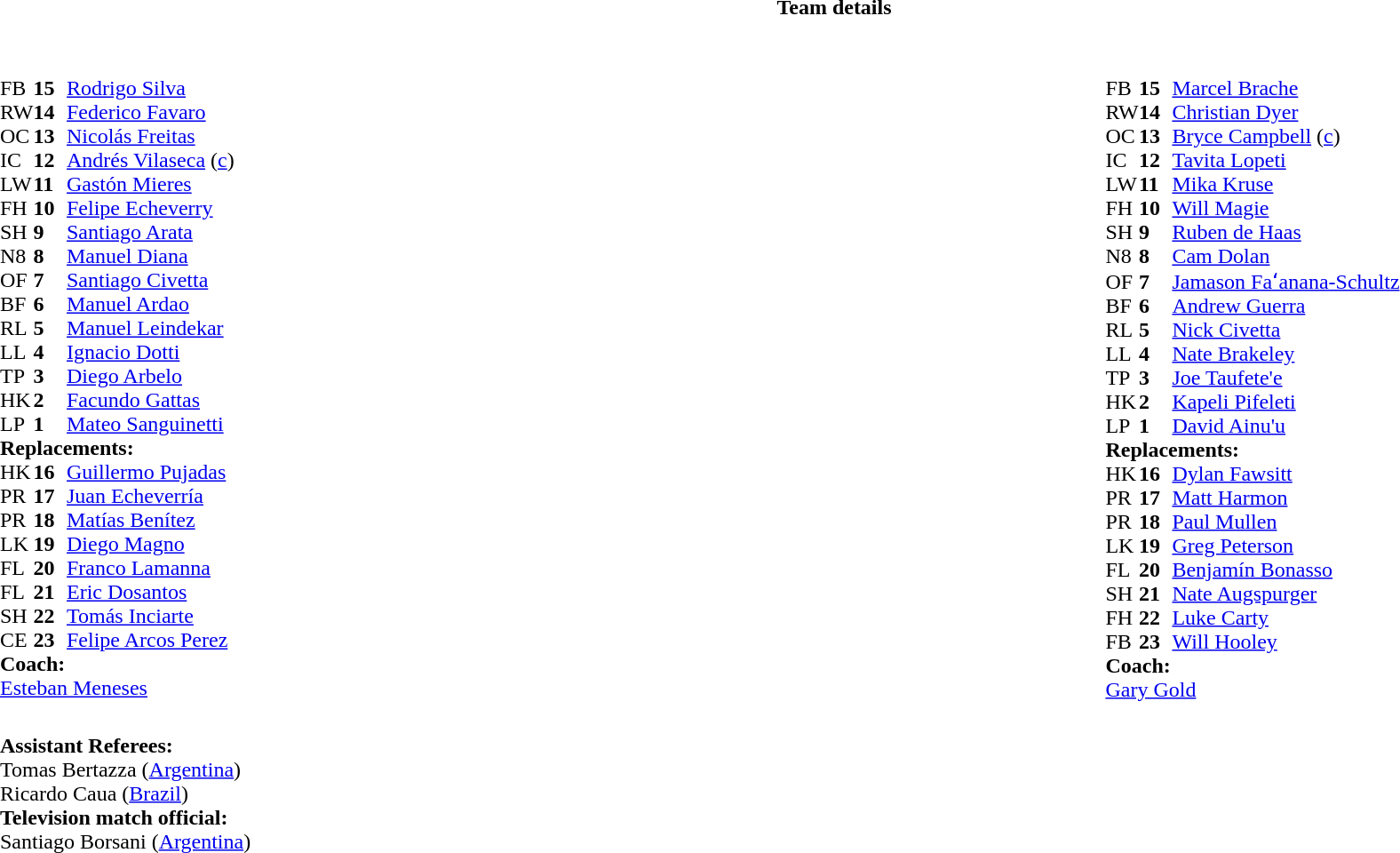<table border="0" width="100%" class="collapsible collapsed">
<tr>
<th>Team details</th>
</tr>
<tr>
<td><br><table width="100%">
<tr>
<td valign="top" width="50%"><br><table style="font-size: 100%" cellspacing="0" cellpadding="0">
<tr>
<th width="25"></th>
<th width="25"></th>
</tr>
<tr>
<td>FB</td>
<td><strong>15</strong></td>
<td><a href='#'>Rodrigo Silva</a></td>
</tr>
<tr>
<td>RW</td>
<td><strong>14</strong></td>
<td><a href='#'>Federico Favaro</a></td>
</tr>
<tr>
<td>OC</td>
<td><strong>13</strong></td>
<td><a href='#'>Nicolás Freitas</a></td>
<td></td>
<td></td>
</tr>
<tr>
<td>IC</td>
<td><strong>12</strong></td>
<td><a href='#'>Andrés Vilaseca</a> (<a href='#'>c</a>)</td>
</tr>
<tr>
<td>LW</td>
<td><strong>11</strong></td>
<td><a href='#'>Gastón Mieres</a></td>
</tr>
<tr>
<td>FH</td>
<td><strong>10</strong></td>
<td><a href='#'>Felipe Echeverry</a></td>
</tr>
<tr>
<td>SH</td>
<td><strong>9</strong></td>
<td><a href='#'>Santiago Arata</a></td>
<td></td>
<td></td>
</tr>
<tr>
<td>N8</td>
<td><strong>8</strong></td>
<td><a href='#'>Manuel Diana</a></td>
</tr>
<tr>
<td>OF</td>
<td><strong>7</strong></td>
<td><a href='#'>Santiago Civetta</a></td>
<td></td>
<td></td>
</tr>
<tr>
<td>BF</td>
<td><strong>6</strong></td>
<td><a href='#'>Manuel Ardao</a></td>
</tr>
<tr>
<td>RL</td>
<td><strong>5</strong></td>
<td><a href='#'>Manuel Leindekar</a></td>
<td></td>
<td></td>
</tr>
<tr>
<td>LL</td>
<td><strong>4</strong></td>
<td><a href='#'>Ignacio Dotti</a></td>
<td></td>
<td></td>
</tr>
<tr>
<td>TP</td>
<td><strong>3</strong></td>
<td><a href='#'>Diego Arbelo</a></td>
<td></td>
<td></td>
</tr>
<tr>
<td>HK</td>
<td><strong>2</strong></td>
<td><a href='#'>Facundo Gattas</a></td>
<td></td>
<td></td>
</tr>
<tr>
<td>LP</td>
<td><strong>1</strong></td>
<td><a href='#'>Mateo Sanguinetti</a></td>
<td></td>
<td></td>
</tr>
<tr>
<td colspan=3><strong>Replacements:</strong></td>
</tr>
<tr>
<td>HK</td>
<td><strong>16</strong></td>
<td><a href='#'>Guillermo Pujadas</a></td>
<td></td>
<td></td>
</tr>
<tr>
<td>PR</td>
<td><strong>17</strong></td>
<td><a href='#'>Juan Echeverría</a></td>
<td></td>
<td></td>
</tr>
<tr>
<td>PR</td>
<td><strong>18</strong></td>
<td><a href='#'>Matías Benítez</a></td>
<td></td>
<td></td>
</tr>
<tr>
<td>LK</td>
<td><strong>19</strong></td>
<td><a href='#'>Diego Magno</a></td>
<td></td>
<td></td>
</tr>
<tr>
<td>FL</td>
<td><strong>20</strong></td>
<td><a href='#'>Franco Lamanna</a></td>
<td></td>
<td></td>
</tr>
<tr>
<td>FL</td>
<td><strong>21</strong></td>
<td><a href='#'>Eric Dosantos</a></td>
<td></td>
<td></td>
</tr>
<tr>
<td>SH</td>
<td><strong>22</strong></td>
<td><a href='#'>Tomás Inciarte</a></td>
<td></td>
<td></td>
</tr>
<tr>
<td>CE</td>
<td><strong>23</strong></td>
<td><a href='#'>Felipe Arcos Perez</a></td>
<td></td>
<td></td>
</tr>
<tr>
<td colspan=3><strong>Coach:</strong></td>
</tr>
<tr>
<td colspan="4"> <a href='#'>Esteban Meneses</a></td>
</tr>
</table>
</td>
<td valign="top" width="50%"><br><table style="font-size: 100%" cellspacing="0" cellpadding="0" align="center">
<tr>
<th width="25"></th>
<th width="25"></th>
</tr>
<tr>
<td>FB</td>
<td><strong>15</strong></td>
<td><a href='#'>Marcel Brache</a></td>
<td></td>
<td></td>
</tr>
<tr>
<td>RW</td>
<td><strong>14</strong></td>
<td><a href='#'>Christian Dyer</a></td>
</tr>
<tr>
<td>OC</td>
<td><strong>13</strong></td>
<td><a href='#'>Bryce Campbell</a> (<a href='#'>c</a>)</td>
</tr>
<tr>
<td>IC</td>
<td><strong>12</strong></td>
<td><a href='#'>Tavita Lopeti</a></td>
</tr>
<tr>
<td>LW</td>
<td><strong>11</strong></td>
<td><a href='#'>Mika Kruse</a></td>
</tr>
<tr>
<td>FH</td>
<td><strong>10</strong></td>
<td><a href='#'>Will Magie</a></td>
<td></td>
<td></td>
</tr>
<tr>
<td>SH</td>
<td><strong>9</strong></td>
<td><a href='#'>Ruben de Haas</a></td>
<td></td>
<td></td>
</tr>
<tr>
<td>N8</td>
<td><strong>8</strong></td>
<td><a href='#'>Cam Dolan</a></td>
</tr>
<tr>
<td>OF</td>
<td><strong>7</strong></td>
<td><a href='#'>Jamason Faʻanana-Schultz</a></td>
<td></td>
<td></td>
</tr>
<tr>
<td>BF</td>
<td><strong>6</strong></td>
<td><a href='#'>Andrew Guerra</a></td>
</tr>
<tr>
<td>RL</td>
<td><strong>5</strong></td>
<td><a href='#'>Nick Civetta</a></td>
</tr>
<tr>
<td>LL</td>
<td><strong>4</strong></td>
<td><a href='#'>Nate Brakeley</a></td>
<td></td>
<td></td>
</tr>
<tr>
<td>TP</td>
<td><strong>3</strong></td>
<td><a href='#'>Joe Taufete'e</a></td>
<td></td>
<td></td>
</tr>
<tr>
<td>HK</td>
<td><strong>2</strong></td>
<td><a href='#'>Kapeli Pifeleti</a></td>
<td></td>
<td></td>
</tr>
<tr>
<td>LP</td>
<td><strong>1</strong></td>
<td><a href='#'>David Ainu'u</a></td>
<td></td>
<td></td>
</tr>
<tr>
<td colspan=3><strong>Replacements:</strong></td>
</tr>
<tr>
<td>HK</td>
<td><strong>16</strong></td>
<td><a href='#'>Dylan Fawsitt</a></td>
<td></td>
<td></td>
</tr>
<tr>
<td>PR</td>
<td><strong>17</strong></td>
<td><a href='#'>Matt Harmon</a></td>
<td></td>
<td></td>
</tr>
<tr>
<td>PR</td>
<td><strong>18</strong></td>
<td><a href='#'>Paul Mullen</a></td>
<td></td>
<td></td>
</tr>
<tr>
<td>LK</td>
<td><strong>19</strong></td>
<td><a href='#'>Greg Peterson</a></td>
<td></td>
<td></td>
</tr>
<tr>
<td>FL</td>
<td><strong>20</strong></td>
<td><a href='#'>Benjamín Bonasso</a></td>
<td></td>
<td></td>
</tr>
<tr>
<td>SH</td>
<td><strong>21</strong></td>
<td><a href='#'>Nate Augspurger</a></td>
<td></td>
<td></td>
</tr>
<tr>
<td>FH</td>
<td><strong>22</strong></td>
<td><a href='#'>Luke Carty</a></td>
<td></td>
<td></td>
</tr>
<tr>
<td>FB</td>
<td><strong>23</strong></td>
<td><a href='#'>Will Hooley</a></td>
<td></td>
<td></td>
</tr>
<tr>
<td colspan=3><strong>Coach:</strong></td>
</tr>
<tr>
<td colspan="4"> <a href='#'>Gary Gold</a></td>
</tr>
</table>
</td>
</tr>
</table>
<table style="width:100%; font-size:100%;">
<tr>
<td><br><strong>Assistant Referees:</strong>
<br>Tomas Bertazza (<a href='#'>Argentina</a>)
<br>Ricardo Caua (<a href='#'>Brazil</a>)
<br><strong>Television match official:</strong>
<br>Santiago Borsani (<a href='#'>Argentina</a>)</td>
</tr>
</table>
</td>
</tr>
</table>
